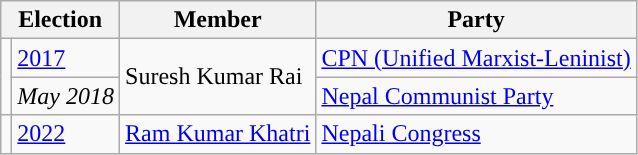<table class="wikitable">
<tr>
<th colspan="2">Election</th>
<th>Member</th>
<th>Party</th>
</tr>
<tr>
<td rowspan="2" style="background-color:"></td>
<td><a href='#'>2017</a></td>
<td rowspan="2">Suresh Kumar Rai</td>
<td><a href='#'>CPN (Unified Marxist-Leninist)</a></td>
</tr>
<tr>
<td><em>May 2018</em></td>
<td><a href='#'>Nepal Communist Party</a></td>
</tr>
<tr>
<td style="background-color:"></td>
<td><a href='#'>2022</a></td>
<td><a href='#'>Ram Kumar Khatri</a></td>
<td><a href='#'>Nepali Congress</a></td>
</tr>
</table>
